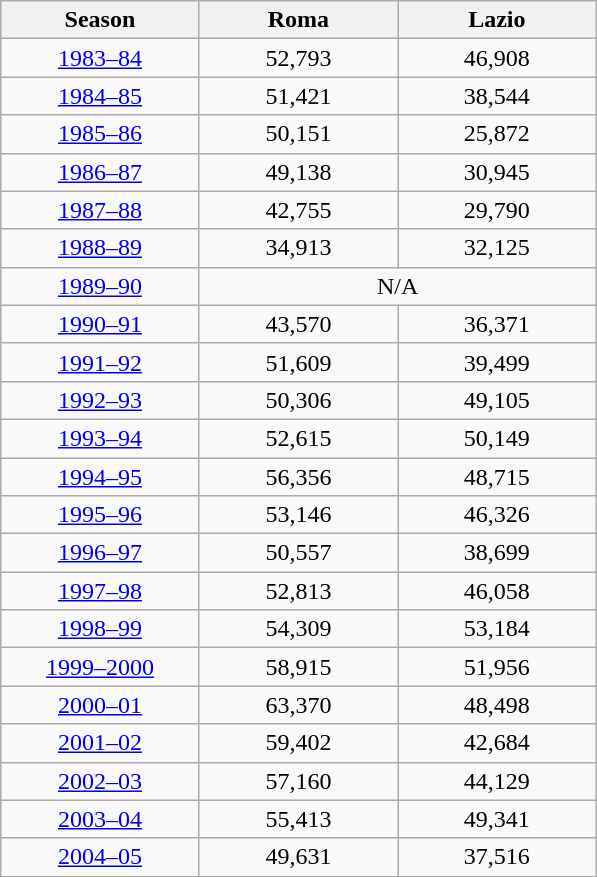<table class="wikitable" style="text-align:center">
<tr>
<th width=20%>Season</th>
<th width=20%>Roma</th>
<th width=20%>Lazio</th>
</tr>
<tr>
<td><a href='#'>1983–84</a></td>
<td>52,793</td>
<td>46,908</td>
</tr>
<tr>
<td><a href='#'>1984–85</a></td>
<td>51,421</td>
<td>38,544</td>
</tr>
<tr>
<td><a href='#'>1985–86</a></td>
<td>50,151</td>
<td>25,872</td>
</tr>
<tr>
<td><a href='#'>1986–87</a></td>
<td>49,138</td>
<td>30,945</td>
</tr>
<tr>
<td><a href='#'>1987–88</a></td>
<td>42,755</td>
<td>29,790</td>
</tr>
<tr>
<td><a href='#'>1988–89</a></td>
<td>34,913</td>
<td>32,125</td>
</tr>
<tr>
<td><a href='#'>1989–90</a></td>
<td colspan = "2">N/A</td>
</tr>
<tr>
<td><a href='#'>1990–91</a></td>
<td>43,570</td>
<td>36,371</td>
</tr>
<tr>
<td><a href='#'>1991–92</a></td>
<td>51,609</td>
<td>39,499</td>
</tr>
<tr>
<td><a href='#'>1992–93</a></td>
<td>50,306</td>
<td>49,105</td>
</tr>
<tr>
<td><a href='#'>1993–94</a></td>
<td>52,615</td>
<td>50,149</td>
</tr>
<tr>
<td><a href='#'>1994–95</a></td>
<td>56,356</td>
<td>48,715</td>
</tr>
<tr>
<td><a href='#'>1995–96</a></td>
<td>53,146</td>
<td>46,326</td>
</tr>
<tr>
<td><a href='#'>1996–97</a></td>
<td>50,557</td>
<td>38,699</td>
</tr>
<tr>
<td><a href='#'>1997–98</a></td>
<td>52,813</td>
<td>46,058</td>
</tr>
<tr>
<td><a href='#'>1998–99</a></td>
<td>54,309</td>
<td>53,184</td>
</tr>
<tr>
<td><a href='#'>1999–2000</a></td>
<td>58,915</td>
<td>51,956</td>
</tr>
<tr>
<td><a href='#'>2000–01</a></td>
<td>63,370</td>
<td>48,498</td>
</tr>
<tr>
<td><a href='#'>2001–02</a></td>
<td>59,402</td>
<td>42,684</td>
</tr>
<tr>
<td><a href='#'>2002–03</a></td>
<td>57,160</td>
<td>44,129</td>
</tr>
<tr>
<td><a href='#'>2003–04</a></td>
<td>55,413</td>
<td>49,341</td>
</tr>
<tr>
<td><a href='#'>2004–05</a></td>
<td>49,631</td>
<td>37,516</td>
</tr>
</table>
